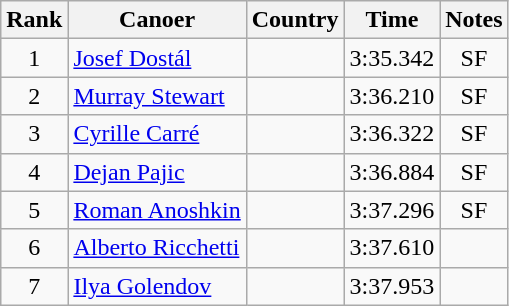<table class="wikitable" style="text-align:center;">
<tr>
<th>Rank</th>
<th>Canoer</th>
<th>Country</th>
<th>Time</th>
<th>Notes</th>
</tr>
<tr>
<td>1</td>
<td align=left><a href='#'>Josef Dostál</a></td>
<td align=left></td>
<td>3:35.342</td>
<td>SF</td>
</tr>
<tr>
<td>2</td>
<td align=left><a href='#'>Murray Stewart</a></td>
<td align=left></td>
<td>3:36.210</td>
<td>SF</td>
</tr>
<tr>
<td>3</td>
<td align=left><a href='#'>Cyrille Carré</a></td>
<td align=left></td>
<td>3:36.322</td>
<td>SF</td>
</tr>
<tr>
<td>4</td>
<td align=left><a href='#'>Dejan Pajic</a></td>
<td align=left></td>
<td>3:36.884</td>
<td>SF</td>
</tr>
<tr>
<td>5</td>
<td align=left><a href='#'>Roman Anoshkin</a></td>
<td align=left></td>
<td>3:37.296</td>
<td>SF</td>
</tr>
<tr>
<td>6</td>
<td align=left><a href='#'>Alberto Ricchetti</a></td>
<td align=left></td>
<td>3:37.610</td>
<td></td>
</tr>
<tr>
<td>7</td>
<td align=left><a href='#'>Ilya Golendov</a></td>
<td align=left></td>
<td>3:37.953</td>
<td></td>
</tr>
</table>
